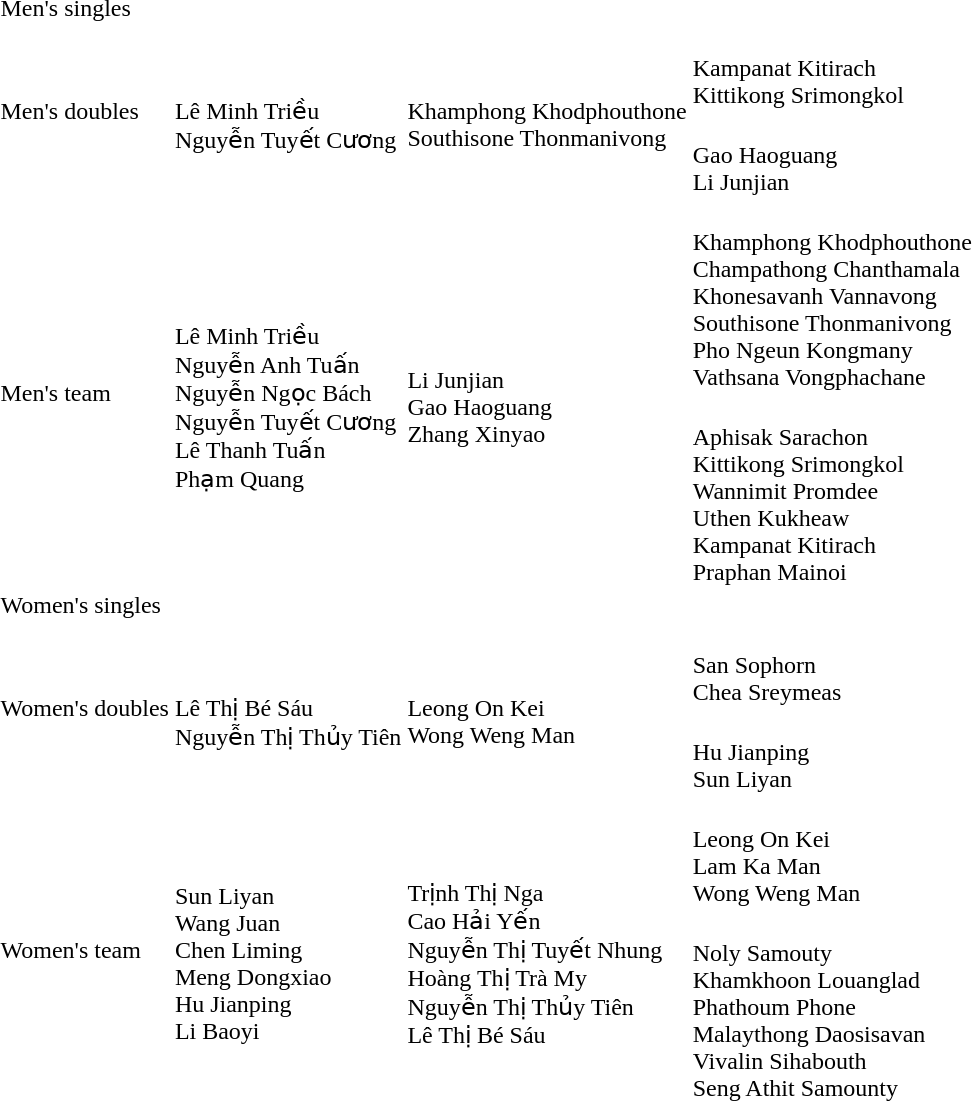<table>
<tr>
<td rowspan=2>Men's singles</td>
<td rowspan=2></td>
<td rowspan=2></td>
<td></td>
</tr>
<tr>
<td></td>
</tr>
<tr>
<td rowspan=2>Men's doubles</td>
<td rowspan=2><br>Lê Minh Triều<br>Nguyễn Tuyết Cương</td>
<td rowspan=2><br>Khamphong Khodphouthone<br>Southisone Thonmanivong</td>
<td><br>Kampanat Kitirach<br>Kittikong Srimongkol</td>
</tr>
<tr>
<td><br>Gao Haoguang<br>Li Junjian</td>
</tr>
<tr>
<td rowspan=2>Men's team</td>
<td rowspan=2><br>Lê Minh Triều<br>Nguyễn Anh Tuấn<br>Nguyễn Ngọc Bách<br>Nguyễn Tuyết Cương<br>Lê Thanh Tuấn<br>Phạm Quang</td>
<td rowspan=2><br>Li Junjian<br>Gao Haoguang<br>Zhang Xinyao</td>
<td><br>Khamphong Khodphouthone<br>Champathong Chanthamala<br>Khonesavanh Vannavong<br>Southisone Thonmanivong<br>Pho Ngeun Kongmany<br>Vathsana Vongphachane</td>
</tr>
<tr>
<td><br>Aphisak Sarachon<br>Kittikong Srimongkol<br>Wannimit Promdee<br>Uthen Kukheaw<br>Kampanat Kitirach<br>Praphan Mainoi</td>
</tr>
<tr>
<td rowspan=2>Women's singles</td>
<td rowspan=2></td>
<td rowspan=2></td>
<td></td>
</tr>
<tr>
<td></td>
</tr>
<tr>
<td rowspan=2>Women's doubles</td>
<td rowspan=2><br>Lê Thị Bé Sáu<br>Nguyễn Thị Thủy Tiên</td>
<td rowspan=2><br>Leong On Kei<br>Wong Weng Man</td>
<td><br>San Sophorn<br>Chea Sreymeas</td>
</tr>
<tr>
<td><br>Hu Jianping<br>Sun Liyan</td>
</tr>
<tr>
<td rowspan=2>Women's team</td>
<td rowspan=2><br>Sun Liyan<br>Wang Juan<br>Chen Liming<br>Meng Dongxiao<br>Hu Jianping<br>Li Baoyi</td>
<td rowspan=2><br>Trịnh Thị Nga<br>Cao Hải Yến<br>Nguyễn Thị Tuyết Nhung<br>Hoàng Thị Trà My<br>Nguyễn Thị Thủy Tiên<br>Lê Thị Bé Sáu</td>
<td><br>Leong On Kei<br>Lam Ka Man<br>Wong Weng Man</td>
</tr>
<tr>
<td><br>Noly Samouty<br>Khamkhoon Louanglad<br>Phathoum Phone<br>Malaythong Daosisavan<br>Vivalin Sihabouth<br>Seng Athit Samounty</td>
</tr>
</table>
